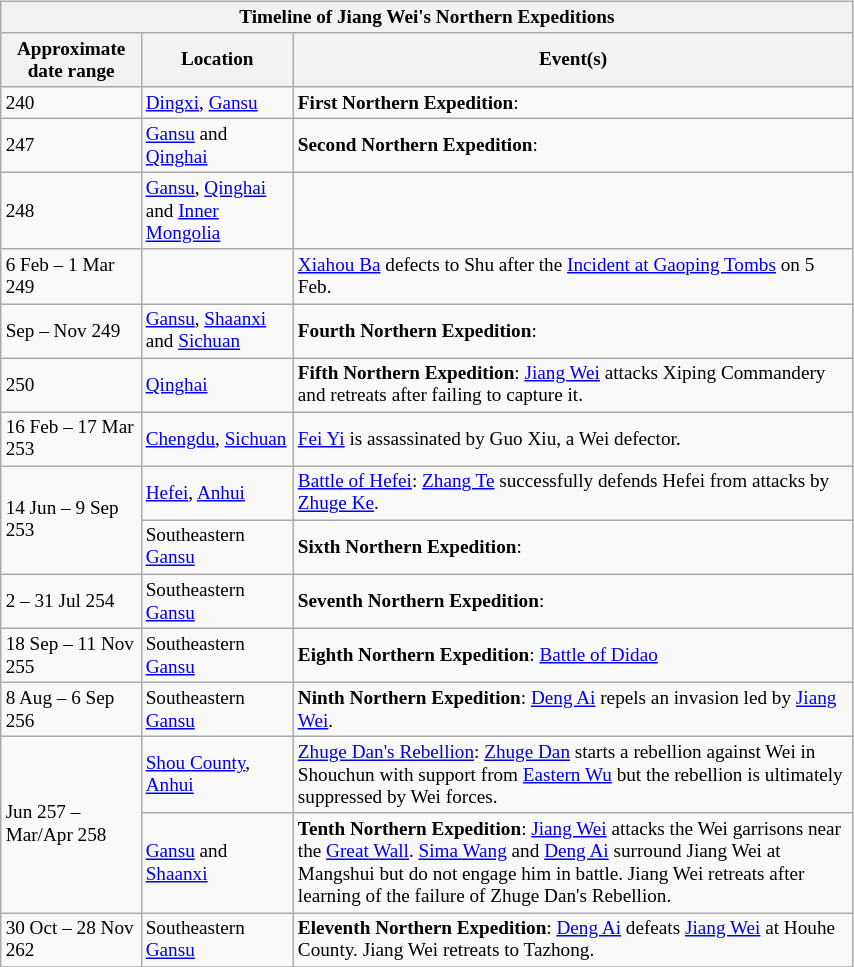<table class="wikitable" style="margin:5px; float:right; width:45%; font-size: 80%">
<tr>
<th colspan=3>Timeline of Jiang Wei's Northern Expeditions</th>
</tr>
<tr>
<th>Approximate date range</th>
<th>Location</th>
<th>Event(s)</th>
</tr>
<tr>
<td>240</td>
<td><a href='#'>Dingxi</a>, <a href='#'>Gansu</a></td>
<td><strong>First Northern Expedition</strong>: </td>
</tr>
<tr>
<td>247</td>
<td><a href='#'>Gansu</a> and <a href='#'>Qinghai</a></td>
<td><strong>Second Northern Expedition</strong>: </td>
</tr>
<tr>
<td>248</td>
<td><a href='#'>Gansu</a>, <a href='#'>Qinghai</a> and <a href='#'>Inner Mongolia</a></td>
<td></td>
</tr>
<tr>
<td>6 Feb – 1 Mar 249</td>
<td></td>
<td><a href='#'>Xiahou Ba</a> defects to Shu after the <a href='#'>Incident at Gaoping Tombs</a> on 5 Feb.</td>
</tr>
<tr>
<td> Sep – Nov 249</td>
<td><a href='#'>Gansu</a>, <a href='#'>Shaanxi</a> and <a href='#'>Sichuan</a></td>
<td><strong>Fourth Northern Expedition</strong>: </td>
</tr>
<tr>
<td>250</td>
<td><a href='#'>Qinghai</a></td>
<td><strong>Fifth Northern Expedition</strong>: <a href='#'>Jiang Wei</a> attacks Xiping Commandery and retreats after failing to capture it.</td>
</tr>
<tr>
<td>16 Feb – 17 Mar 253</td>
<td><a href='#'>Chengdu</a>, <a href='#'>Sichuan</a></td>
<td><a href='#'>Fei Yi</a> is assassinated by Guo Xiu, a Wei defector.</td>
</tr>
<tr>
<td rowspan=2>14 Jun – 9 Sep 253</td>
<td><a href='#'>Hefei</a>, <a href='#'>Anhui</a></td>
<td><a href='#'>Battle of Hefei</a>: <a href='#'>Zhang Te</a> successfully defends Hefei from attacks by <a href='#'>Zhuge Ke</a>.</td>
</tr>
<tr>
<td>Southeastern <a href='#'>Gansu</a></td>
<td><strong>Sixth Northern Expedition</strong>: </td>
</tr>
<tr>
<td>2 – 31 Jul 254</td>
<td>Southeastern <a href='#'>Gansu</a></td>
<td><strong>Seventh Northern Expedition</strong>: </td>
</tr>
<tr>
<td>18 Sep – 11 Nov 255</td>
<td>Southeastern <a href='#'>Gansu</a></td>
<td><strong>Eighth Northern Expedition</strong>: <a href='#'>Battle of Didao</a></td>
</tr>
<tr>
<td>8 Aug – 6 Sep 256</td>
<td>Southeastern <a href='#'>Gansu</a></td>
<td><strong>Ninth Northern Expedition</strong>: <a href='#'>Deng Ai</a> repels an invasion led by <a href='#'>Jiang Wei</a>.</td>
</tr>
<tr>
<td rowspan=2> Jun 257 – Mar/Apr 258</td>
<td><a href='#'>Shou County</a>, <a href='#'>Anhui</a></td>
<td><a href='#'>Zhuge Dan's Rebellion</a>: <a href='#'>Zhuge Dan</a> starts a rebellion against Wei in Shouchun with support from <a href='#'>Eastern Wu</a> but the rebellion is ultimately suppressed by Wei forces.</td>
</tr>
<tr>
<td><a href='#'>Gansu</a> and <a href='#'>Shaanxi</a></td>
<td><strong>Tenth Northern Expedition</strong>: <a href='#'>Jiang Wei</a> attacks the Wei garrisons near the <a href='#'>Great Wall</a>. <a href='#'>Sima Wang</a> and <a href='#'>Deng Ai</a> surround Jiang Wei at Mangshui but do not engage him in battle. Jiang Wei retreats after learning of the failure of Zhuge Dan's Rebellion.</td>
</tr>
<tr>
<td>30 Oct – 28 Nov 262</td>
<td>Southeastern <a href='#'>Gansu</a></td>
<td><strong>Eleventh Northern Expedition</strong>: <a href='#'>Deng Ai</a> defeats <a href='#'>Jiang Wei</a> at Houhe County. Jiang Wei retreats to Tazhong.</td>
</tr>
<tr>
</tr>
</table>
